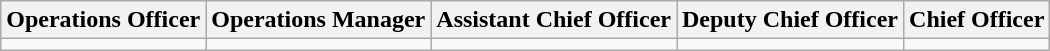<table class="wikitable">
<tr>
<th>Operations Officer</th>
<th>Operations Manager</th>
<th>Assistant Chief Officer</th>
<th>Deputy Chief Officer</th>
<th>Chief Officer</th>
</tr>
<tr>
<td></td>
<td></td>
<td></td>
<td></td>
<td></td>
</tr>
</table>
